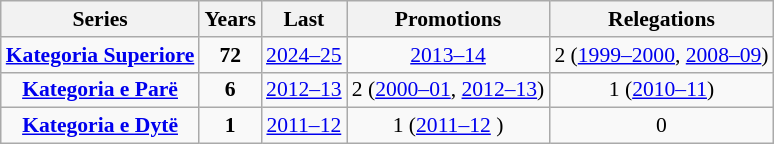<table class="wikitable sortable" style="font-size:90%; text-align: center;">
<tr>
<th>Series</th>
<th>Years</th>
<th>Last</th>
<th>Promotions</th>
<th>Relegations</th>
</tr>
<tr>
<td align=center><strong><a href='#'>Kategoria Superiore</a></strong></td>
<td><strong>72</strong></td>
<td><a href='#'>2024–25</a></td>
<td><a href='#'>2013–14</a></td>
<td> 2 (<a href='#'>1999–2000</a>, <a href='#'>2008–09</a>)</td>
</tr>
<tr>
<td align=center><strong><a href='#'>Kategoria e Parë</a></strong></td>
<td><strong>6</strong></td>
<td><a href='#'>2012–13</a></td>
<td> 2 (<a href='#'>2000–01</a>, <a href='#'>2012–13</a>)</td>
<td> 1 (<a href='#'>2010–11</a>)</td>
</tr>
<tr>
<td align=center><strong><a href='#'>Kategoria e Dytë</a></strong></td>
<td><strong>1</strong></td>
<td><a href='#'>2011–12</a></td>
<td> 1 (<a href='#'>2011–12</a> )</td>
<td> 0</td>
</tr>
</table>
